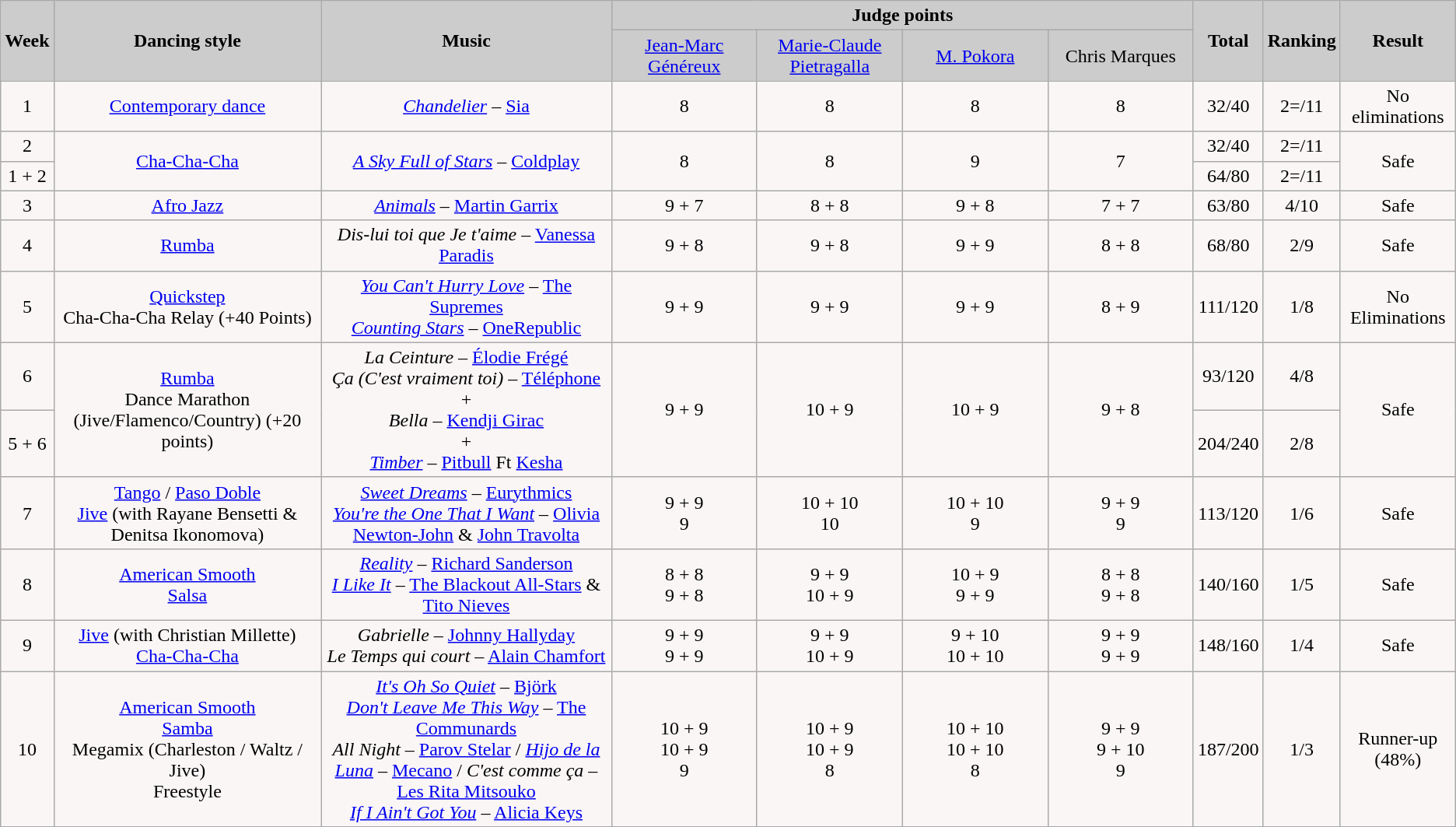<table class="wikitable">
<tr style="text-align:Center; background:#ccc; background:#ccc;">
<td rowspan="2"><strong>Week</strong></td>
<td rowspan="2"><strong>Dancing style</strong></td>
<td rowspan="2"><strong>Music</strong></td>
<td colspan="4"><strong>Judge points</strong></td>
<td rowspan="2"><strong>Total</strong></td>
<td rowspan="2"><strong>Ranking</strong></td>
<td rowspan="2"><strong>Result</strong></td>
</tr>
<tr style="text-align:center; background:#ccc; background:#ccc;">
<td style="width:10%; "><a href='#'>Jean-Marc Généreux</a></td>
<td style="width:10%; "><a href='#'>Marie-Claude Pietragalla</a></td>
<td style="width:10%; "><a href='#'>M. Pokora</a></td>
<td style="width:10%; ">Chris Marques</td>
</tr>
<tr style="text-align:center; background:#faf6f6;">
<td>1</td>
<td><a href='#'>Contemporary dance</a></td>
<td><em><a href='#'>Chandelier</a></em> – <a href='#'>Sia</a></td>
<td>8</td>
<td>8</td>
<td>8</td>
<td>8</td>
<td>32/40</td>
<td>2=/11</td>
<td>No eliminations</td>
</tr>
<tr style="text-align:center; background:#faf6f6;">
<td>2</td>
<td rowspan="2"><a href='#'>Cha-Cha-Cha</a></td>
<td rowspan="2"><em><a href='#'>A Sky Full of Stars</a></em> – <a href='#'>Coldplay</a></td>
<td rowspan="2">8</td>
<td rowspan="2">8</td>
<td rowspan="2">9</td>
<td rowspan="2">7</td>
<td>32/40</td>
<td>2=/11</td>
<td rowspan="2">Safe</td>
</tr>
<tr style="text-align:center; background:#faf6f6;">
<td>1 + 2</td>
<td>64/80</td>
<td>2=/11</td>
</tr>
<tr style="text-align:center; background:#faf6f6;">
<td>3</td>
<td><a href='#'>Afro Jazz</a></td>
<td><em><a href='#'>Animals</a></em> – <a href='#'>Martin Garrix</a></td>
<td>9 + 7</td>
<td>8 + 8</td>
<td>9 + 8</td>
<td>7 + 7</td>
<td>63/80</td>
<td>4/10</td>
<td>Safe</td>
</tr>
<tr>
<td style="text-align:center; background:#faf6f6;">4</td>
<td style="text-align:center; background:#faf6f6;"><a href='#'>Rumba</a></td>
<td style="text-align:center; background:#faf6f6;"><em>Dis-lui toi que Je t'aime</em> – <a href='#'>Vanessa Paradis</a></td>
<td style="text-align:center; background:#faf6f6;">9 + 8</td>
<td style="text-align:center; background:#faf6f6;">9 + 8</td>
<td style="text-align:center; background:#faf6f6;">9 + 9</td>
<td style="text-align:center; background:#faf6f6;">8 + 8</td>
<td style="text-align:center; background:#faf6f6;">68/80</td>
<td style="text-align:center; background:#faf6f6;">2/9</td>
<td style="text-align:center; background:#faf6f6;">Safe</td>
</tr>
<tr>
<td style="text-align:center; background:#faf6f6;">5</td>
<td style="text-align:center; background:#faf6f6;"><a href='#'>Quickstep</a><br>Cha-Cha-Cha Relay (+40 Points)</td>
<td style="text-align:center; background:#faf6f6;"><em><a href='#'>You Can't Hurry Love</a></em> – <a href='#'>The Supremes</a><br><em><a href='#'>Counting Stars</a></em> – <a href='#'>OneRepublic</a></td>
<td style="text-align:center; background:#faf6f6;">9 + 9</td>
<td style="text-align:center; background:#faf6f6;">9 + 9</td>
<td style="text-align:center; background:#faf6f6;">9 + 9</td>
<td style="text-align:center; background:#faf6f6;">8 + 9</td>
<td style="text-align:center; background:#faf6f6;">111/120</td>
<td style="text-align:center; background:#faf6f6;">1/8</td>
<td style="text-align:center; background:#faf6f6;">No Eliminations</td>
</tr>
<tr style="text-align:center; background:#faf6f6;">
<td>6</td>
<td rowspan="2"><a href='#'>Rumba</a><br>Dance Marathon (Jive/Flamenco/Country) (+20 points)</td>
<td rowspan="2"><em>La Ceinture</em> – <a href='#'>Élodie Frégé</a><br><em>Ça (C'est vraiment toi)</em> – <a href='#'>Téléphone</a><br>+<br><em>Bella</em> – <a href='#'>Kendji Girac</a><br>+<br><em><a href='#'>Timber</a></em> – <a href='#'>Pitbull</a> Ft <a href='#'>Kesha</a></td>
<td rowspan="2">9 + 9</td>
<td rowspan="2">10 + 9</td>
<td rowspan="2">10 + 9</td>
<td rowspan="2">9 + 8</td>
<td>93/120</td>
<td>4/8</td>
<td rowspan="2">Safe</td>
</tr>
<tr style="text-align:center; background:#faf6f6;">
<td>5 + 6</td>
<td>204/240</td>
<td>2/8</td>
</tr>
<tr>
<td style="text-align:center; background:#faf6f6;">7</td>
<td style="text-align:center; background:#faf6f6;"><a href='#'>Tango</a> / <a href='#'>Paso Doble</a><br><a href='#'>Jive</a> (with Rayane Bensetti & Denitsa Ikonomova)</td>
<td style="text-align:center; background:#faf6f6;"><em><a href='#'>Sweet Dreams</a></em> – <a href='#'>Eurythmics</a><br><em><a href='#'>You're the One That I Want</a></em> – <a href='#'>Olivia Newton-John</a> & <a href='#'>John Travolta</a></td>
<td style="text-align:center; background:#faf6f6;">9 + 9<br>9</td>
<td style="text-align:center; background:#faf6f6;">10 + 10<br>10</td>
<td style="text-align:center; background:#faf6f6;">10 + 10<br>9</td>
<td style="text-align:center; background:#faf6f6;">9 + 9<br>9</td>
<td style="text-align:center; background:#faf6f6;">113/120</td>
<td style="text-align:center; background:#faf6f6;">1/6</td>
<td style="text-align:center; background:#faf6f6;">Safe</td>
</tr>
<tr>
<td style="text-align:center; background:#faf6f6;">8</td>
<td style="text-align:center; background:#faf6f6;"><a href='#'>American Smooth</a><br><a href='#'>Salsa</a></td>
<td style="text-align:center; background:#faf6f6;"><em><a href='#'>Reality</a></em> – <a href='#'>Richard Sanderson</a><br><em><a href='#'>I Like It</a></em> – <a href='#'>The Blackout All-Stars</a> & <a href='#'>Tito Nieves</a></td>
<td style="text-align:center; background:#faf6f6;">8 + 8<br>9 + 8</td>
<td style="text-align:center; background:#faf6f6;">9 + 9<br>10 + 9</td>
<td style="text-align:center; background:#faf6f6;">10 + 9<br>9 + 9</td>
<td style="text-align:center; background:#faf6f6;">8 + 8<br>9 + 8</td>
<td style="text-align:center; background:#faf6f6;">140/160</td>
<td style="text-align:center; background:#faf6f6;">1/5</td>
<td style="text-align:center; background:#faf6f6;">Safe</td>
</tr>
<tr>
<td style="text-align:center; background:#faf6f6;">9</td>
<td style="text-align:center; background:#faf6f6;"><a href='#'>Jive</a> (with Christian Millette)<br><a href='#'>Cha-Cha-Cha</a></td>
<td style="text-align:center; background:#faf6f6;"><em>Gabrielle</em> – <a href='#'>Johnny Hallyday</a><br><em>Le Temps qui court</em> – <a href='#'>Alain Chamfort</a></td>
<td style="text-align:center; background:#faf6f6;">9 + 9<br>9 + 9</td>
<td style="text-align:center; background:#faf6f6;">9 + 9<br>10 + 9</td>
<td style="text-align:center; background:#faf6f6;">9 + 10<br>10 + 10</td>
<td style="text-align:center; background:#faf6f6;">9 + 9<br>9 + 9</td>
<td style="text-align:center; background:#faf6f6;">148/160</td>
<td style="text-align:center; background:#faf6f6;">1/4</td>
<td style="text-align:center; background:#faf6f6;">Safe</td>
</tr>
<tr>
<td style="text-align:center; background:#faf6f6;">10</td>
<td style="text-align:center; background:#faf6f6;"><a href='#'>American Smooth</a><br><a href='#'>Samba</a><br>Megamix (Charleston / Waltz / Jive)<br>Freestyle</td>
<td style="text-align:center; background:#faf6f6;"><em><a href='#'>It's Oh So Quiet</a></em> – <a href='#'>Björk</a><br><em><a href='#'>Don't Leave Me This Way</a></em> – <a href='#'>The Communards</a><br><em>All Night</em> – <a href='#'>Parov Stelar</a> / <em><a href='#'>Hijo de la Luna</a></em> – <a href='#'>Mecano</a> / <em>C'est comme ça</em> – <a href='#'>Les Rita Mitsouko</a><br><em><a href='#'>If I Ain't Got You</a></em> – <a href='#'>Alicia Keys</a></td>
<td style="text-align:center; background:#faf6f6;">10 + 9<br>10 + 9<br>9</td>
<td style="text-align:center; background:#faf6f6;">10 + 9<br>10 + 9<br>8</td>
<td style="text-align:center; background:#faf6f6;">10 + 10<br>10 + 10<br>8</td>
<td style="text-align:center; background:#faf6f6;">9 + 9<br>9 + 10<br>9</td>
<td style="text-align:center; background:#faf6f6;">187/200</td>
<td style="text-align:center; background:#faf6f6;">1/3</td>
<td style="text-align:center; background:#faf6f6;">Runner-up (48%)</td>
</tr>
<tr>
</tr>
</table>
